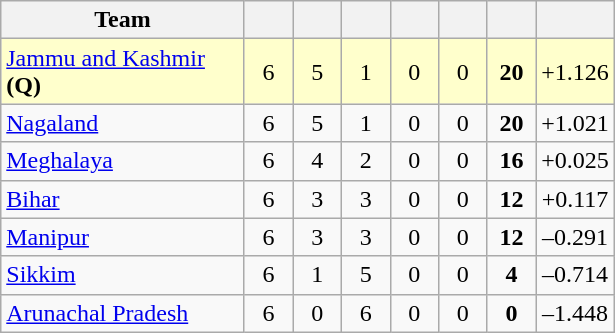<table class="wikitable" style="text-align:center">
<tr>
<th style="width:155px;">Team</th>
<th style="width:25px;"></th>
<th style="width:25px;"></th>
<th style="width:25px;"></th>
<th style="width:25px;"></th>
<th style="width:25px;"></th>
<th style="width:25px;"></th>
<th style="width:40px;"></th>
</tr>
<tr style="background:#ffc;">
<td style="text-align:left"><a href='#'>Jammu and Kashmir</a> <strong>(Q)</strong></td>
<td>6</td>
<td>5</td>
<td>1</td>
<td>0</td>
<td>0</td>
<td><strong>20</strong></td>
<td>+1.126</td>
</tr>
<tr>
<td style="text-align:left"><a href='#'>Nagaland</a></td>
<td>6</td>
<td>5</td>
<td>1</td>
<td>0</td>
<td>0</td>
<td><strong>20</strong></td>
<td>+1.021</td>
</tr>
<tr>
<td style="text-align:left"><a href='#'>Meghalaya</a></td>
<td>6</td>
<td>4</td>
<td>2</td>
<td>0</td>
<td>0</td>
<td><strong>16</strong></td>
<td>+0.025</td>
</tr>
<tr>
<td style="text-align:left"><a href='#'>Bihar</a></td>
<td>6</td>
<td>3</td>
<td>3</td>
<td>0</td>
<td>0</td>
<td><strong>12</strong></td>
<td>+0.117</td>
</tr>
<tr>
<td style="text-align:left"><a href='#'>Manipur</a></td>
<td>6</td>
<td>3</td>
<td>3</td>
<td>0</td>
<td>0</td>
<td><strong>12</strong></td>
<td>–0.291</td>
</tr>
<tr>
<td style="text-align:left"><a href='#'>Sikkim</a></td>
<td>6</td>
<td>1</td>
<td>5</td>
<td>0</td>
<td>0</td>
<td><strong>4</strong></td>
<td>–0.714</td>
</tr>
<tr>
<td style="text-align:left"><a href='#'>Arunachal Pradesh</a></td>
<td>6</td>
<td>0</td>
<td>6</td>
<td>0</td>
<td>0</td>
<td><strong>0</strong></td>
<td>–1.448</td>
</tr>
</table>
